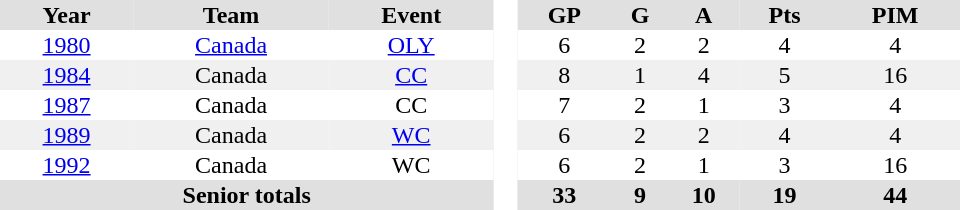<table border="0" cellpadding="1" cellspacing="0" style="text-align:center; width:40em">
<tr ALIGN="centre" bgcolor="#e0e0e0">
<th>Year</th>
<th>Team</th>
<th>Event</th>
<th rowspan="99" bgcolor="#ffffff"> </th>
<th>GP</th>
<th>G</th>
<th>A</th>
<th>Pts</th>
<th>PIM</th>
</tr>
<tr>
<td><a href='#'>1980</a></td>
<td><a href='#'>Canada</a></td>
<td><a href='#'>OLY</a></td>
<td>6</td>
<td>2</td>
<td>2</td>
<td>4</td>
<td>4</td>
</tr>
<tr bgcolor="#f0f0f0">
<td><a href='#'>1984</a></td>
<td>Canada</td>
<td><a href='#'>CC</a></td>
<td>8</td>
<td>1</td>
<td>4</td>
<td>5</td>
<td>16</td>
</tr>
<tr>
<td><a href='#'>1987</a></td>
<td>Canada</td>
<td>CC</td>
<td>7</td>
<td>2</td>
<td>1</td>
<td>3</td>
<td>4</td>
</tr>
<tr bgcolor="#f0f0f0">
<td><a href='#'>1989</a></td>
<td>Canada</td>
<td><a href='#'>WC</a></td>
<td>6</td>
<td>2</td>
<td>2</td>
<td>4</td>
<td>4</td>
</tr>
<tr>
<td><a href='#'>1992</a></td>
<td>Canada</td>
<td>WC</td>
<td>6</td>
<td>2</td>
<td>1</td>
<td>3</td>
<td>16</td>
</tr>
<tr bgcolor="#e0e0e0">
<th colspan=3>Senior totals</th>
<th>33</th>
<th>9</th>
<th>10</th>
<th>19</th>
<th>44</th>
</tr>
</table>
